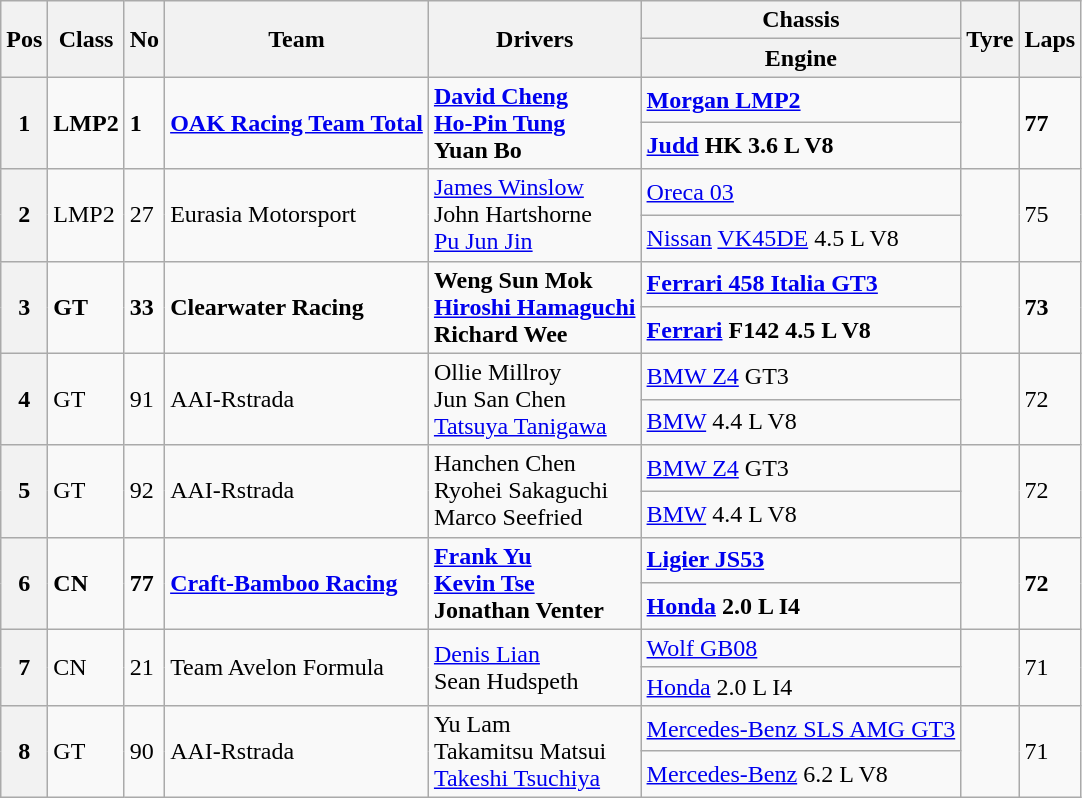<table class="wikitable">
<tr>
<th rowspan="2">Pos</th>
<th rowspan="2">Class</th>
<th rowspan="2">No</th>
<th rowspan="2">Team</th>
<th rowspan="2">Drivers</th>
<th>Chassis</th>
<th rowspan="2">Tyre</th>
<th rowspan="2">Laps</th>
</tr>
<tr>
<th>Engine</th>
</tr>
<tr>
<th rowspan="2">1</th>
<td rowspan="2"><strong>LMP2</strong></td>
<td rowspan="2"><strong>1</strong></td>
<td rowspan="2"><strong> <a href='#'>OAK Racing Team Total</a></strong></td>
<td rowspan="2"><strong> <a href='#'>David Cheng</a></strong><br><strong> <a href='#'>Ho-Pin Tung</a></strong><br><strong> Yuan Bo</strong></td>
<td><strong><a href='#'>Morgan LMP2</a></strong></td>
<td rowspan="2"></td>
<td rowspan="2"><strong>77</strong></td>
</tr>
<tr>
<td><strong><a href='#'>Judd</a> HK 3.6 L V8</strong></td>
</tr>
<tr>
<th rowspan="2">2</th>
<td rowspan="2">LMP2</td>
<td rowspan="2">27</td>
<td rowspan="2"> Eurasia Motorsport</td>
<td rowspan="2"> <a href='#'>James Winslow</a><br> John Hartshorne<br> <a href='#'>Pu Jun Jin</a></td>
<td><a href='#'>Oreca 03</a></td>
<td rowspan="2"></td>
<td rowspan="2">75</td>
</tr>
<tr>
<td><a href='#'>Nissan</a> <a href='#'>VK45DE</a> 4.5 L V8</td>
</tr>
<tr>
<th rowspan="2">3</th>
<td rowspan="2"><strong>GT</strong></td>
<td rowspan="2"><strong>33</strong></td>
<td rowspan="2"><strong> Clearwater Racing</strong></td>
<td rowspan="2"><strong> Weng Sun Mok</strong><br><strong> <a href='#'>Hiroshi Hamaguchi</a></strong><br><strong> Richard Wee</strong></td>
<td><a href='#'><strong>Ferrari 458 Italia GT3</strong></a></td>
<td rowspan="2"></td>
<td rowspan="2"><strong>73</strong></td>
</tr>
<tr>
<td><strong><a href='#'>Ferrari</a> F142 4.5 L V8</strong></td>
</tr>
<tr>
<th rowspan="2">4</th>
<td rowspan="2">GT</td>
<td rowspan="2">91</td>
<td rowspan="2"> AAI-Rstrada</td>
<td rowspan="2"> Ollie Millroy<br> Jun San Chen<br> <a href='#'>Tatsuya Tanigawa</a></td>
<td><a href='#'>BMW Z4</a> GT3</td>
<td rowspan="2"></td>
<td rowspan="2">72</td>
</tr>
<tr>
<td><a href='#'>BMW</a> 4.4 L V8</td>
</tr>
<tr>
<th rowspan="2">5</th>
<td rowspan="2">GT</td>
<td rowspan="2">92</td>
<td rowspan="2"> AAI-Rstrada</td>
<td rowspan="2"> Hanchen Chen<br> Ryohei Sakaguchi<br> Marco Seefried</td>
<td><a href='#'>BMW Z4</a> GT3</td>
<td rowspan="2"></td>
<td rowspan="2">72</td>
</tr>
<tr>
<td><a href='#'>BMW</a> 4.4 L V8</td>
</tr>
<tr>
<th rowspan="2">6</th>
<td rowspan="2"><strong>CN</strong></td>
<td rowspan="2"><strong>77</strong></td>
<td rowspan="2"><strong> <a href='#'>Craft-Bamboo Racing</a></strong></td>
<td rowspan="2"><strong> <a href='#'>Frank Yu</a><br> <a href='#'>Kevin Tse</a><br> Jonathan Venter</strong></td>
<td><strong><a href='#'>Ligier JS53</a></strong></td>
<td rowspan="2"></td>
<td rowspan="2"><strong>72</strong></td>
</tr>
<tr>
<td><strong><a href='#'>Honda</a> 2.0 L I4</strong></td>
</tr>
<tr>
<th rowspan="2">7</th>
<td rowspan="2">CN</td>
<td rowspan="2">21</td>
<td rowspan="2"> Team Avelon Formula</td>
<td rowspan="2"> <a href='#'>Denis Lian</a><br> Sean Hudspeth</td>
<td><a href='#'>Wolf GB08</a></td>
<td rowspan="2"></td>
<td rowspan="2">71</td>
</tr>
<tr>
<td><a href='#'>Honda</a> 2.0 L I4</td>
</tr>
<tr>
<th rowspan="2">8</th>
<td rowspan="2">GT</td>
<td rowspan="2">90</td>
<td rowspan="2"> AAI-Rstrada</td>
<td rowspan="2"> Yu Lam<br> Takamitsu Matsui<br> <a href='#'>Takeshi Tsuchiya</a></td>
<td><a href='#'>Mercedes-Benz SLS AMG GT3</a></td>
<td rowspan="2"></td>
<td rowspan="2">71</td>
</tr>
<tr>
<td><a href='#'>Mercedes-Benz</a> 6.2 L V8</td>
</tr>
</table>
